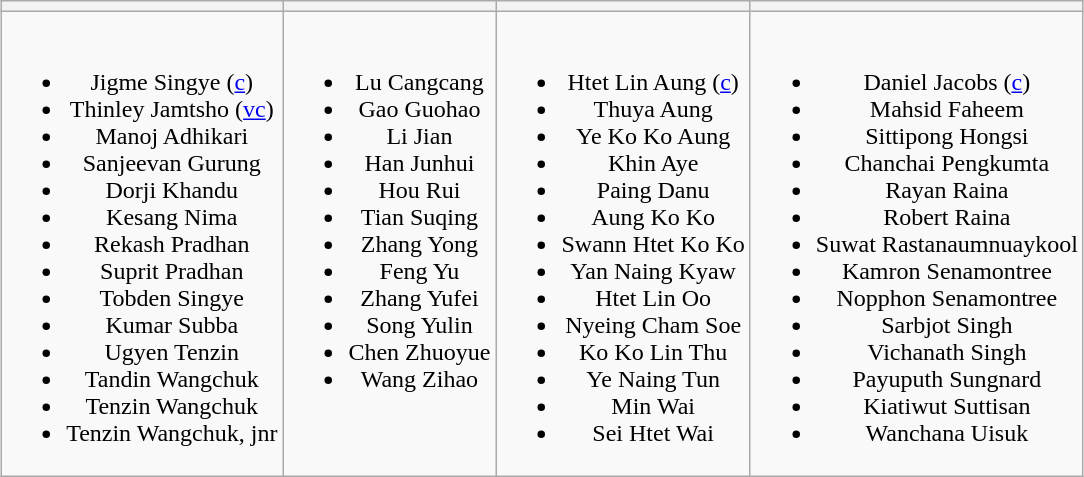<table class="wikitable" style="text-align:center; margin:auto">
<tr>
<th></th>
<th></th>
<th></th>
<th></th>
</tr>
<tr style="vertical-align:top">
<td><br><ul><li>Jigme Singye (<a href='#'>c</a>)</li><li>Thinley Jamtsho (<a href='#'>vc</a>)</li><li>Manoj Adhikari</li><li>Sanjeevan Gurung</li><li>Dorji Khandu</li><li>Kesang Nima</li><li>Rekash Pradhan</li><li>Suprit Pradhan</li><li>Tobden Singye</li><li>Kumar Subba</li><li>Ugyen Tenzin</li><li>Tandin Wangchuk</li><li>Tenzin Wangchuk</li><li>Tenzin Wangchuk, jnr</li></ul></td>
<td><br><ul><li>Lu Cangcang</li><li>Gao Guohao</li><li>Li Jian</li><li>Han Junhui</li><li>Hou Rui</li><li>Tian Suqing</li><li>Zhang Yong</li><li>Feng Yu</li><li>Zhang Yufei</li><li>Song Yulin</li><li>Chen Zhuoyue</li><li>Wang Zihao</li></ul></td>
<td><br><ul><li>Htet Lin Aung (<a href='#'>c</a>)</li><li>Thuya Aung</li><li>Ye Ko Ko Aung</li><li>Khin Aye</li><li>Paing Danu</li><li>Aung Ko Ko</li><li>Swann Htet Ko Ko</li><li>Yan Naing Kyaw</li><li>Htet Lin Oo</li><li>Nyeing Cham Soe</li><li>Ko Ko Lin Thu</li><li>Ye Naing Tun</li><li>Min Wai</li><li>Sei Htet Wai</li></ul></td>
<td><br><ul><li>Daniel Jacobs (<a href='#'>c</a>)</li><li>Mahsid Faheem</li><li>Sittipong Hongsi</li><li>Chanchai Pengkumta</li><li>Rayan Raina</li><li>Robert Raina</li><li>Suwat Rastanaumnuaykool</li><li>Kamron Senamontree</li><li>Nopphon Senamontree</li><li>Sarbjot Singh</li><li>Vichanath Singh</li><li>Payuputh Sungnard</li><li>Kiatiwut Suttisan</li><li>Wanchana Uisuk</li></ul></td>
</tr>
</table>
